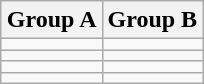<table class="wikitable" style="text-align:left; width:auto; margin:auto">
<tr>
<th>Group A</th>
<th>Group B</th>
</tr>
<tr>
<td></td>
<td></td>
</tr>
<tr>
<td></td>
<td></td>
</tr>
<tr>
<td></td>
<td></td>
</tr>
<tr>
<td></td>
<td></td>
</tr>
</table>
